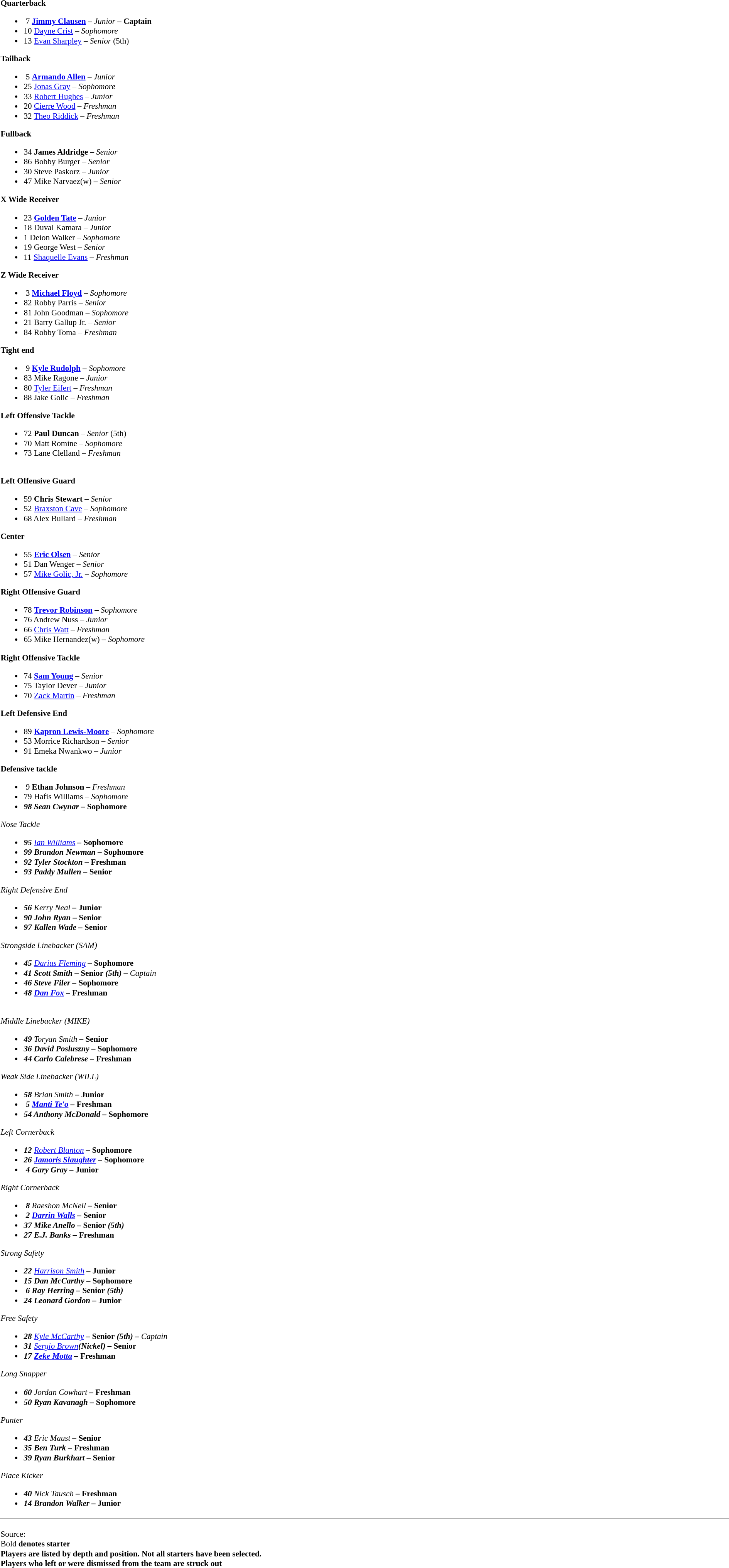<table class="toccolours collapsible collapsed" style="font-size:88%;width: 100%;">
<tr>
<th style="padding:0;"></th>
</tr>
<tr>
<td><br>
<br><strong>Quarterback</strong><ul><li> 7  <strong><a href='#'>Jimmy Clausen</a></strong> – <em>Junior</em> – <strong>Captain</strong></li><li>10  <a href='#'>Dayne Crist</a> – <em>Sophomore</em></li><li>13  <a href='#'>Evan Sharpley</a> – <em>Senior</em> (5th)</li></ul><strong>Tailback</strong><ul><li> 5  <strong><a href='#'>Armando Allen</a></strong> – <em>Junior</em></li><li>25  <a href='#'>Jonas Gray</a> – <em>Sophomore</em></li><li>33  <a href='#'>Robert Hughes</a> – <em>Junior</em></li><li>20  <a href='#'>Cierre Wood</a> – <em>Freshman</em></li><li>32  <a href='#'>Theo Riddick</a> – <em>Freshman</em></li></ul><strong>Fullback</strong><ul><li>34  <strong>James Aldridge</strong> – <em>Senior</em></li><li>86  Bobby Burger – <em>Senior</em></li><li>30  Steve Paskorz – <em>Junior</em></li><li>47  Mike Narvaez(w) – <em>Senior</em></li></ul><strong>X Wide Receiver</strong><ul><li>23  <strong><a href='#'>Golden Tate</a></strong> – <em>Junior</em></li><li>18  Duval Kamara – <em>Junior</em></li><li>1   Deion Walker – <em>Sophomore</em></li><li>19  George West – <em>Senior</em></li><li>11 <a href='#'>Shaquelle Evans</a> – <em>Freshman</em></li></ul><strong>Z Wide Receiver</strong><ul><li> 3  <strong><a href='#'>Michael Floyd</a></strong> – <em>Sophomore</em></li><li>82  Robby Parris – <em>Senior</em></li><li>81  John Goodman – <em>Sophomore</em></li><li>21  Barry Gallup Jr. – <em>Senior</em></li><li>84  Robby Toma – <em>Freshman</em></li></ul><strong>Tight end</strong><ul><li> 9  <strong><a href='#'>Kyle Rudolph</a></strong> – <em>Sophomore</em></li><li>83  Mike Ragone – <em>Junior</em></li><li>80  <a href='#'>Tyler Eifert</a> – <em>Freshman</em></li><li>88  Jake Golic – <em>Freshman</em></li></ul><strong>Left Offensive Tackle</strong><ul><li>72  <strong>Paul Duncan</strong> – <em>Senior</em> (5th)</li><li>70  Matt Romine – <em>Sophomore</em></li><li>73  Lane Clelland – <em>Freshman</em></li></ul><br><strong>Left Offensive Guard</strong><ul><li>59  <strong>Chris Stewart</strong> – <em>Senior</em></li><li>52  <a href='#'>Braxston Cave</a> – <em>Sophomore</em></li><li>68  Alex Bullard – <em>Freshman</em></li></ul><strong>Center</strong><ul><li>55  <strong><a href='#'>Eric Olsen</a></strong> – <em>Senior</em></li><li>51  Dan Wenger – <em>Senior</em></li><li>57  <a href='#'>Mike Golic, Jr.</a> – <em>Sophomore</em></li></ul><strong>Right Offensive Guard</strong><ul><li>78  <strong><a href='#'>Trevor Robinson</a></strong> – <em>Sophomore</em></li><li>76  Andrew Nuss – <em>Junior</em></li><li>66  <a href='#'>Chris Watt</a> – <em>Freshman</em></li><li>65  Mike Hernandez(w) – <em>Sophomore</em></li></ul><strong>Right Offensive Tackle</strong><ul><li>74  <strong><a href='#'>Sam Young</a></strong> – <em>Senior</em></li><li>75  Taylor Dever – <em>Junior</em></li><li>70  <a href='#'>Zack Martin</a> – <em>Freshman</em></li></ul><strong>Left Defensive End</strong><ul><li>89  <strong><a href='#'>Kapron Lewis-Moore</a></strong> – <em>Sophomore</em></li><li>53  Morrice Richardson – <em>Senior</em></li><li>91  Emeka Nwankwo – <em>Junior</em></li></ul><strong>Defensive tackle</strong><ul><li> 9  <strong>Ethan Johnson</strong> – <em>Freshman</em></li><li>79  Hafis Williams – <em>Sophomore<strong></li><li>98  Sean Cwynar – </em>Sophomore<em></li></ul></strong>Nose Tackle<strong><ul><li>95  </strong><a href='#'>Ian Williams</a><strong> – </em>Sophomore<em></li><li>99  Brandon Newman – </em>Sophomore<em></li><li>92  Tyler Stockton – </em>Freshman<em></li><li>93  Paddy Mullen – </em>Senior<em></li></ul></strong>Right Defensive End<strong><ul><li>56  </strong>Kerry Neal<strong> – </em>Junior<em></li><li>90  John Ryan – </em>Senior<em></li><li>97  Kallen Wade – </em>Senior<em></li></ul></strong>Strongside Linebacker (SAM)<strong><ul><li>45  </strong><a href='#'>Darius Fleming</a><strong> – </em>Sophomore<em></li><li>41  Scott Smith – </em>Senior<em> (5th) – </strong>Captain<strong></li><li>46  Steve Filer – </em>Sophomore<em></li><li>48  <a href='#'>Dan Fox</a> – </em>Freshman<em></li></ul><br></strong>Middle Linebacker (MIKE)<strong><ul><li>49  </strong>Toryan Smith<strong> – </em>Senior<em></li><li>36  David Posluszny – </em>Sophomore<em></li><li>44  Carlo Calebrese – </em>Freshman<em></li></ul></strong>Weak Side Linebacker (WILL)<strong><ul><li>58  </strong>Brian Smith<strong> – </em>Junior<em></li><li> 5  <a href='#'>Manti Te'o</a> – </em>Freshman<em></li><li>54  Anthony McDonald – </em>Sophomore<em></li></ul></strong>Left Cornerback<strong><ul><li>12  </strong><a href='#'>Robert Blanton</a><strong> – </em>Sophomore<em></li><li>26  <a href='#'>Jamoris Slaughter</a> – </em>Sophomore<em></li><li> 4  Gary Gray – </em>Junior<em></li></ul></strong>Right Cornerback<strong><ul><li> 8  </strong>Raeshon McNeil<strong> – </em>Senior<em></li><li> 2  <a href='#'>Darrin Walls</a> – </em>Senior<em></li><li>37  Mike Anello – </em>Senior<em> (5th)</li><li>27  E.J. Banks – </em>Freshman<em></li></ul></strong>Strong Safety<strong><ul><li>22  </strong><a href='#'>Harrison Smith</a><strong> – </em>Junior<em></li><li>15  Dan McCarthy – </em>Sophomore<em></li><li> 6  Ray Herring – </em>Senior<em> (5th)</li><li>24  Leonard Gordon – </em>Junior<em></li></ul></strong>Free Safety<strong><ul><li>28  </strong><a href='#'>Kyle McCarthy</a><strong> – </em>Senior<em> (5th) – </strong>Captain<strong></li><li>31  </strong><a href='#'>Sergio Brown</a><strong>(Nickel) – </em>Senior<em></li><li>17  <a href='#'>Zeke Motta</a> – </em>Freshman<em></li></ul></strong>Long Snapper<strong><ul><li>60  </strong>Jordan Cowhart<strong> – </em>Freshman<em></li><li>50  Ryan Kavanagh – </em>Sophomore<em></li></ul></strong>Punter<strong><ul><li>43  </strong>Eric Maust<strong> – </em>Senior<em></li><li>35  Ben Turk – </em>Freshman<em></li><li>39  Ryan Burkhart – </em>Senior<em></li></ul></strong>Place Kicker<strong><ul><li>40  </strong>Nick Tausch<strong> – </em>Freshman<em></li><li>14  Brandon Walker – </em>Junior<em></li></ul></td>
</tr>
<tr>
<td style="border-top:1px #aaa solid"><br>Source: 
<br></strong>Bold<strong> denotes starter 
<br> Players are listed by depth and position. Not all starters have been selected.
<br>Players who left or were dismissed from the team are struck out</td>
</tr>
</table>
